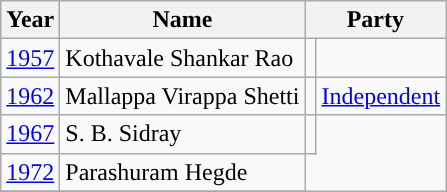<table class="wikitable">
<tr>
<th>Year</th>
<th>Name</th>
<th colspan=2>Party</th>
</tr>
<tr>
<td><a href='#'>1957</a></td>
<td>Kothavale Shankar Rao</td>
<td></td>
</tr>
<tr>
<td><a href='#'>1962</a></td>
<td>Mallappa Virappa Shetti</td>
<td style="background-color: "></td>
<td><a href='#'>Independent</a></td>
</tr>
<tr>
<td><a href='#'>1967</a></td>
<td>S. B. Sidray</td>
<td></td>
</tr>
<tr>
<td><a href='#'>1972</a></td>
<td>Parashuram Hegde</td>
</tr>
<tr>
</tr>
</table>
